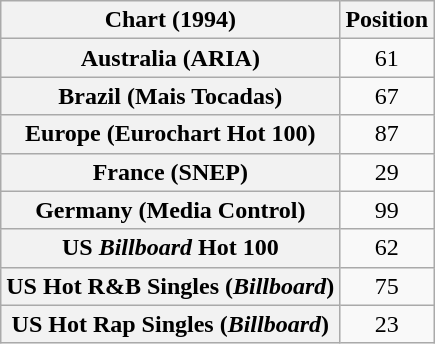<table class="wikitable plainrowheaders sortable" style="text-align:center">
<tr>
<th scope="col">Chart (1994)</th>
<th scope="col">Position</th>
</tr>
<tr>
<th scope="row">Australia (ARIA)</th>
<td>61</td>
</tr>
<tr>
<th scope="row">Brazil (Mais Tocadas)</th>
<td>67</td>
</tr>
<tr>
<th scope="row">Europe (Eurochart Hot 100)</th>
<td>87</td>
</tr>
<tr>
<th scope="row">France (SNEP)</th>
<td>29</td>
</tr>
<tr>
<th scope="row">Germany (Media Control)</th>
<td>99</td>
</tr>
<tr>
<th scope="row">US <em>Billboard</em> Hot 100</th>
<td>62</td>
</tr>
<tr>
<th scope="row">US Hot R&B Singles (<em>Billboard</em>)</th>
<td>75</td>
</tr>
<tr>
<th scope="row">US Hot Rap Singles (<em>Billboard</em>)</th>
<td>23</td>
</tr>
</table>
